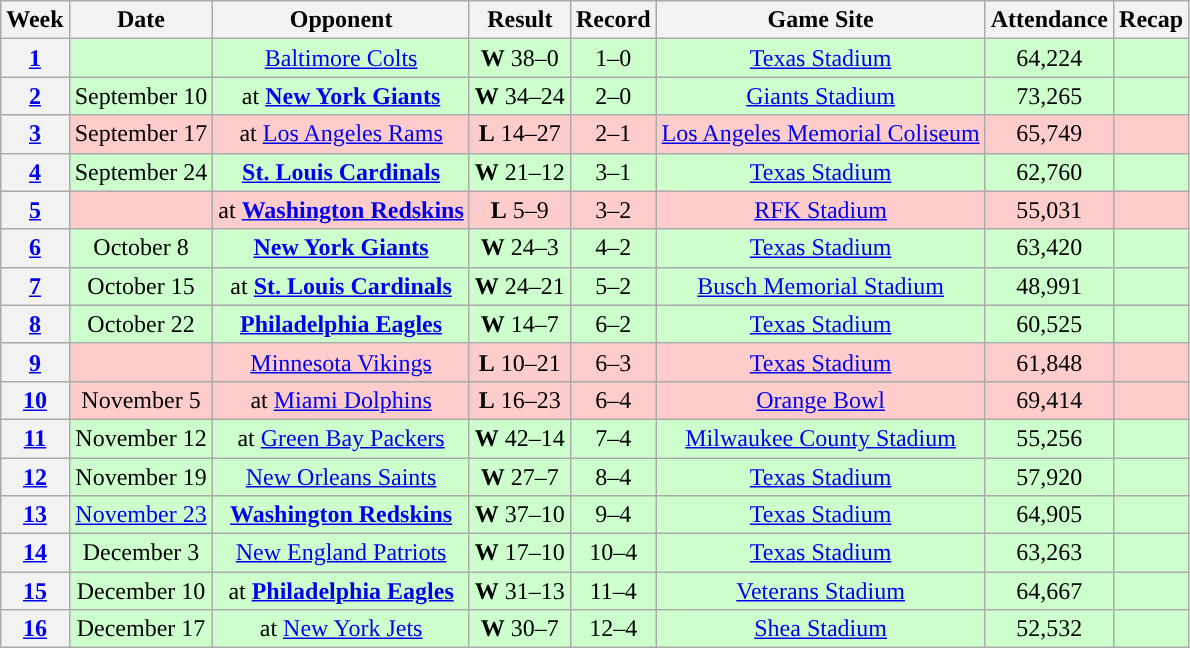<table class="wikitable" style="text-align:center">
<tr>
<th>Week</th>
<th>Date</th>
<th>Opponent</th>
<th>Result</th>
<th>Record</th>
<th>Game Site</th>
<th>Attendance</th>
<th>Recap</th>
</tr>
<tr style="background: #cfc">
<th><a href='#'>1</a></th>
<td></td>
<td><a href='#'>Baltimore Colts</a></td>
<td><strong>W</strong> 38–0</td>
<td>1–0</td>
<td><a href='#'>Texas Stadium</a></td>
<td>64,224</td>
<td></td>
</tr>
<tr style="background: #cfc">
<th><a href='#'>2</a></th>
<td>September 10</td>
<td>at <strong><a href='#'>New York Giants</a></strong></td>
<td><strong>W</strong> 34–24</td>
<td>2–0</td>
<td><a href='#'>Giants Stadium</a></td>
<td>73,265</td>
<td></td>
</tr>
<tr style="background: #fcc">
<th><a href='#'>3</a></th>
<td>September 17</td>
<td>at <a href='#'>Los Angeles Rams</a></td>
<td><strong>L</strong> 14–27</td>
<td>2–1</td>
<td><a href='#'>Los Angeles Memorial Coliseum</a></td>
<td>65,749</td>
<td></td>
</tr>
<tr style="background: #cfc">
<th><a href='#'>4</a></th>
<td>September 24</td>
<td><strong><a href='#'>St. Louis Cardinals</a></strong></td>
<td><strong>W</strong> 21–12</td>
<td>3–1</td>
<td><a href='#'>Texas Stadium</a></td>
<td>62,760</td>
<td></td>
</tr>
<tr style="background: #fcc">
<th><a href='#'>5</a></th>
<td></td>
<td>at <strong><a href='#'>Washington Redskins</a></strong></td>
<td><strong>L</strong> 5–9</td>
<td>3–2</td>
<td><a href='#'>RFK Stadium</a></td>
<td>55,031</td>
<td></td>
</tr>
<tr style="background: #cfc">
<th><a href='#'>6</a></th>
<td>October 8</td>
<td><strong><a href='#'>New York Giants</a></strong></td>
<td><strong>W</strong> 24–3</td>
<td>4–2</td>
<td><a href='#'>Texas Stadium</a></td>
<td>63,420</td>
<td></td>
</tr>
<tr style="background: #cfc">
<th><a href='#'>7</a></th>
<td>October 15</td>
<td>at <strong><a href='#'>St. Louis Cardinals</a></strong></td>
<td><strong>W</strong> 24–21 </td>
<td>5–2</td>
<td><a href='#'>Busch Memorial Stadium</a></td>
<td>48,991</td>
<td></td>
</tr>
<tr style="background: #cfc">
<th><a href='#'>8</a></th>
<td>October 22</td>
<td><strong><a href='#'>Philadelphia Eagles</a></strong></td>
<td><strong>W</strong> 14–7</td>
<td>6–2</td>
<td><a href='#'>Texas Stadium</a></td>
<td>60,525</td>
<td></td>
</tr>
<tr style="background: #fcc">
<th><a href='#'>9</a></th>
<td></td>
<td><a href='#'>Minnesota Vikings</a></td>
<td><strong>L</strong> 10–21</td>
<td>6–3</td>
<td><a href='#'>Texas Stadium</a></td>
<td>61,848</td>
<td></td>
</tr>
<tr style="background: #fcc">
<th><a href='#'>10</a></th>
<td>November 5</td>
<td>at <a href='#'>Miami Dolphins</a></td>
<td><strong>L</strong> 16–23</td>
<td>6–4</td>
<td><a href='#'>Orange Bowl</a></td>
<td>69,414</td>
<td></td>
</tr>
<tr style="background: #cfc">
<th><a href='#'>11</a></th>
<td>November 12</td>
<td>at <a href='#'>Green Bay Packers</a></td>
<td><strong>W</strong> 42–14</td>
<td>7–4</td>
<td><a href='#'>Milwaukee County Stadium</a></td>
<td>55,256</td>
<td></td>
</tr>
<tr style="background: #cfc">
<th><a href='#'>12</a></th>
<td>November 19</td>
<td><a href='#'>New Orleans Saints</a></td>
<td><strong>W</strong> 27–7</td>
<td>8–4</td>
<td><a href='#'>Texas Stadium</a></td>
<td>57,920</td>
<td></td>
</tr>
<tr style="background: #cfc">
<th><a href='#'>13</a></th>
<td><a href='#'>November 23</a></td>
<td><strong><a href='#'>Washington Redskins</a></strong></td>
<td><strong>W</strong> 37–10</td>
<td>9–4</td>
<td><a href='#'>Texas Stadium</a></td>
<td>64,905</td>
<td></td>
</tr>
<tr style="background: #cfc">
<th><a href='#'>14</a></th>
<td>December 3</td>
<td><a href='#'>New England Patriots</a></td>
<td><strong>W</strong> 17–10</td>
<td>10–4</td>
<td><a href='#'>Texas Stadium</a></td>
<td>63,263</td>
<td></td>
</tr>
<tr style="background: #cfc">
<th><a href='#'>15</a></th>
<td>December 10</td>
<td>at <strong><a href='#'>Philadelphia Eagles</a></strong></td>
<td><strong>W</strong> 31–13</td>
<td>11–4</td>
<td><a href='#'>Veterans Stadium</a></td>
<td>64,667</td>
<td></td>
</tr>
<tr style="background: #cfc">
<th><a href='#'>16</a></th>
<td>December 17</td>
<td>at <a href='#'>New York Jets</a></td>
<td><strong>W</strong> 30–7</td>
<td>12–4</td>
<td><a href='#'>Shea Stadium</a></td>
<td>52,532</td>
<td></td>
</tr>
</table>
